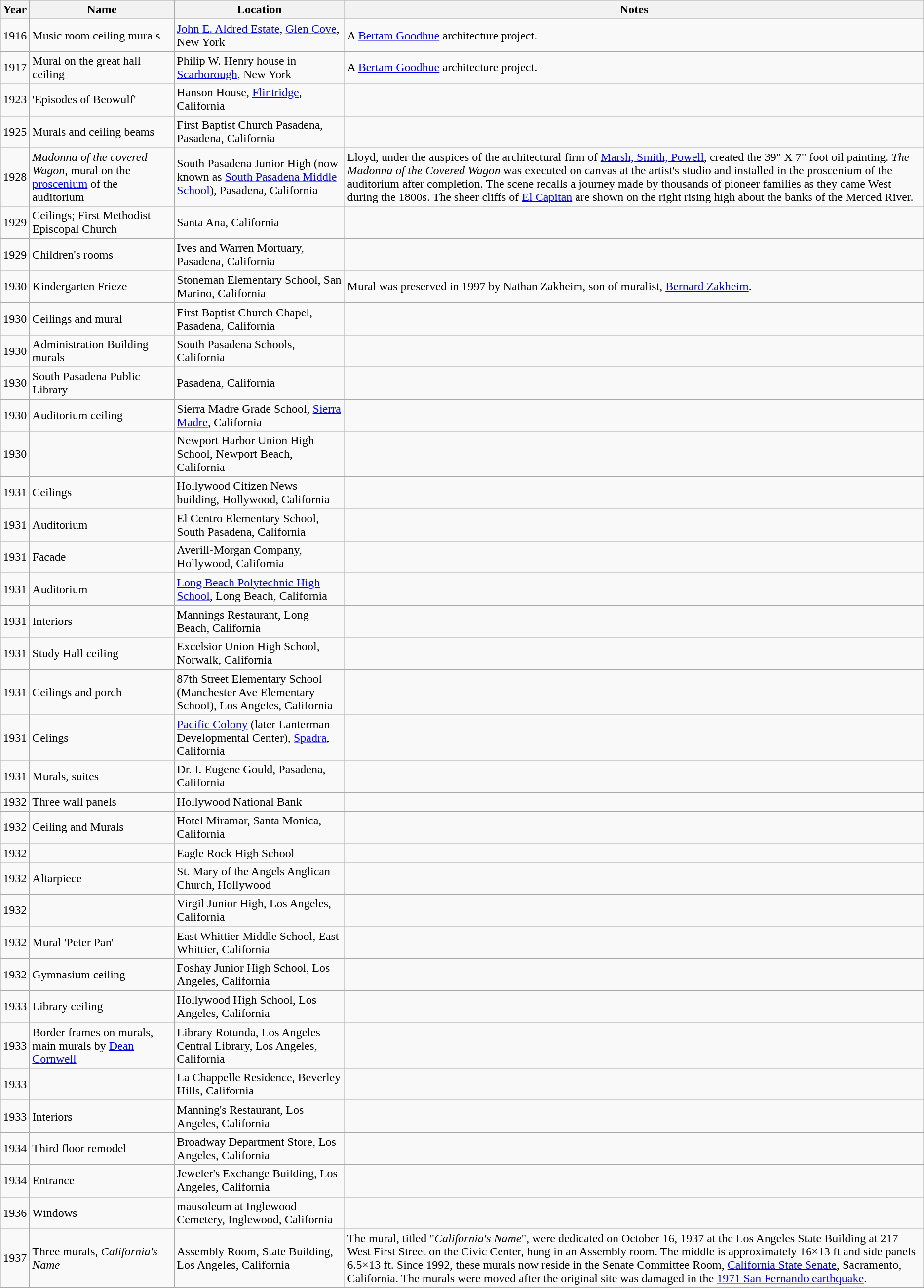<table class="wikitable">
<tr>
<th>Year</th>
<th>Name</th>
<th>Location</th>
<th>Notes</th>
</tr>
<tr>
<td>1916</td>
<td>Music room ceiling murals</td>
<td><a href='#'>John E. Aldred Estate</a>, <a href='#'>Glen Cove</a>, New York</td>
<td>A <a href='#'>Bertam Goodhue</a> architecture project.</td>
</tr>
<tr>
<td>1917</td>
<td>Mural on the great hall ceiling</td>
<td>Philip W. Henry house in <a href='#'>Scarborough</a>, New York</td>
<td>A <a href='#'>Bertam Goodhue</a> architecture project.</td>
</tr>
<tr>
<td>1923</td>
<td>'Episodes of Beowulf'</td>
<td>Hanson House, <a href='#'>Flintridge</a>, California</td>
<td></td>
</tr>
<tr>
<td>1925</td>
<td>Murals and ceiling beams</td>
<td>First Baptist Church Pasadena, Pasadena, California</td>
<td></td>
</tr>
<tr>
<td>1928</td>
<td><em>Madonna of the covered Wagon</em>, mural on the <a href='#'>proscenium</a> of the auditorium</td>
<td>South Pasadena Junior High (now known as <a href='#'>South Pasadena Middle School</a>), Pasadena, California</td>
<td>Lloyd, under the auspices of the architectural firm of <a href='#'>Marsh, Smith, Powell</a>, created the 39" X 7" foot oil painting. <em>The Madonna of the Covered Wagon</em> was executed on canvas at the artist's studio and installed in the proscenium of the auditorium after completion. The scene recalls a journey made by thousands of pioneer families as they came West during the 1800s. The sheer cliffs of <a href='#'>El Capitan</a> are shown on the right rising high about the banks of the Merced River.</td>
</tr>
<tr>
<td>1929</td>
<td>Ceilings; First Methodist Episcopal Church</td>
<td>Santa Ana, California</td>
<td></td>
</tr>
<tr>
<td>1929</td>
<td>Children's rooms</td>
<td>Ives and Warren Mortuary, Pasadena, California</td>
<td></td>
</tr>
<tr>
<td>1930</td>
<td>Kindergarten Frieze</td>
<td>Stoneman Elementary School, San Marino, California</td>
<td>Mural was preserved in 1997 by Nathan Zakheim, son of muralist, <a href='#'>Bernard Zakheim</a>.</td>
</tr>
<tr>
<td>1930</td>
<td>Ceilings and mural</td>
<td>First Baptist Church Chapel, Pasadena, California</td>
<td></td>
</tr>
<tr>
<td>1930</td>
<td>Administration Building murals</td>
<td>South Pasadena Schools, California</td>
<td></td>
</tr>
<tr>
<td>1930</td>
<td>South Pasadena Public Library</td>
<td>Pasadena, California</td>
<td></td>
</tr>
<tr>
<td>1930</td>
<td>Auditorium ceiling</td>
<td>Sierra Madre Grade School, <a href='#'>Sierra Madre</a>, California</td>
<td></td>
</tr>
<tr>
<td>1930</td>
<td></td>
<td>Newport Harbor Union High School, Newport Beach, California</td>
<td></td>
</tr>
<tr>
<td>1931</td>
<td>Ceilings</td>
<td>Hollywood Citizen News building, Hollywood, California</td>
<td></td>
</tr>
<tr>
<td>1931</td>
<td>Auditorium</td>
<td>El Centro Elementary School, South Pasadena, California</td>
<td></td>
</tr>
<tr>
<td>1931</td>
<td>Facade</td>
<td>Averill-Morgan Company, Hollywood, California</td>
<td></td>
</tr>
<tr>
<td>1931</td>
<td>Auditorium</td>
<td><a href='#'>Long Beach Polytechnic High School</a>, Long Beach, California</td>
<td></td>
</tr>
<tr>
<td>1931</td>
<td>Interiors</td>
<td>Mannings Restaurant, Long Beach, California</td>
<td></td>
</tr>
<tr>
<td>1931</td>
<td>Study Hall ceiling</td>
<td>Excelsior Union High School, Norwalk, California</td>
<td></td>
</tr>
<tr>
<td>1931</td>
<td>Ceilings and porch</td>
<td>87th Street Elementary School (Manchester Ave Elementary School), Los Angeles, California</td>
<td></td>
</tr>
<tr>
<td>1931</td>
<td>Celings</td>
<td><a href='#'>Pacific Colony</a> (later Lanterman Developmental Center), <a href='#'>Spadra</a>, California</td>
<td></td>
</tr>
<tr>
<td>1931</td>
<td>Murals, suites</td>
<td>Dr. I. Eugene Gould, Pasadena, California</td>
<td></td>
</tr>
<tr>
<td>1932</td>
<td>Three wall panels</td>
<td>Hollywood National Bank</td>
<td></td>
</tr>
<tr>
<td>1932</td>
<td>Ceiling and Murals</td>
<td>Hotel Miramar, Santa Monica, California</td>
<td></td>
</tr>
<tr>
<td>1932</td>
<td></td>
<td>Eagle Rock High School</td>
<td></td>
</tr>
<tr>
<td>1932</td>
<td>Altarpiece</td>
<td>St. Mary of the Angels Anglican Church, Hollywood</td>
<td></td>
</tr>
<tr>
<td>1932</td>
<td></td>
<td>Virgil Junior High, Los Angeles, California</td>
<td></td>
</tr>
<tr>
<td>1932</td>
<td>Mural 'Peter Pan'</td>
<td>East Whittier Middle School, East Whittier, California</td>
<td></td>
</tr>
<tr>
<td>1932</td>
<td>Gymnasium ceiling</td>
<td>Foshay Junior High School, Los Angeles, California</td>
<td></td>
</tr>
<tr>
<td>1933</td>
<td>Library ceiling</td>
<td>Hollywood High School, Los Angeles, California</td>
<td></td>
</tr>
<tr>
<td>1933</td>
<td>Border frames on murals, main murals by <a href='#'>Dean Cornwell</a></td>
<td>Library Rotunda, Los Angeles Central Library, Los Angeles, California</td>
<td></td>
</tr>
<tr>
<td>1933</td>
<td></td>
<td>La Chappelle Residence, Beverley Hills, California</td>
<td></td>
</tr>
<tr>
<td>1933</td>
<td>Interiors</td>
<td>Manning's Restaurant, Los Angeles, California</td>
<td></td>
</tr>
<tr>
<td>1934</td>
<td>Third floor remodel</td>
<td>Broadway Department Store, Los Angeles, California</td>
<td></td>
</tr>
<tr>
<td>1934</td>
<td>Entrance</td>
<td>Jeweler's Exchange Building, Los Angeles, California</td>
<td></td>
</tr>
<tr>
<td>1936</td>
<td>Windows</td>
<td>mausoleum at Inglewood Cemetery, Inglewood, California</td>
<td></td>
</tr>
<tr>
<td>1937</td>
<td>Three murals, <em>California's Name</em></td>
<td>Assembly Room, State Building, Los Angeles, California</td>
<td>The mural, titled "<em>California's Name</em>", were dedicated on October 16, 1937 at the Los Angeles State Building at 217 West First Street on the Civic Center, hung in an Assembly room. The middle is approximately 16×13 ft and side panels 6.5×13 ft. Since 1992, these murals now reside in the Senate Committee Room, <a href='#'>California State Senate</a>, Sacramento, California. The murals were moved after the original site was damaged in the <a href='#'>1971 San Fernando earthquake</a>.</td>
</tr>
</table>
